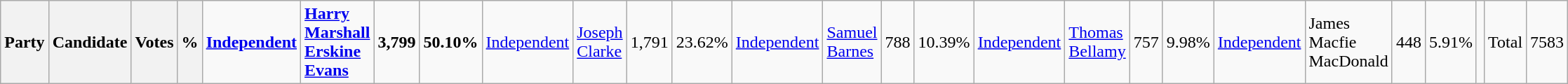<table class="wikitable">
<tr>
<th colspan="2">Party</th>
<th>Candidate</th>
<th>Votes</th>
<th>%<br></th>
<td><strong><a href='#'>Independent</a></strong></td>
<td><strong><a href='#'>Harry Marshall Erskine Evans</a></strong></td>
<td align="right"><strong>3,799</strong></td>
<td align="right"><strong>50.10%</strong><br></td>
<td><a href='#'>Independent</a></td>
<td><a href='#'>Joseph Clarke</a></td>
<td align="right">1,791</td>
<td align="right">23.62%<br></td>
<td><a href='#'>Independent</a></td>
<td><a href='#'>Samuel Barnes</a></td>
<td align="right">788</td>
<td align="right">10.39%<br></td>
<td><a href='#'>Independent</a></td>
<td><a href='#'>Thomas Bellamy</a></td>
<td align="right">757</td>
<td align="right">9.98%<br></td>
<td><a href='#'>Independent</a></td>
<td>James Macfie MacDonald</td>
<td align="right">448</td>
<td align="right">5.91%<br></td>
<td></td>
<td>Total</td>
<td>7583</td>
</tr>
</table>
